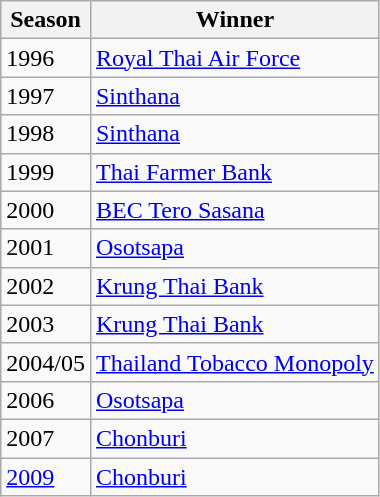<table class="wikitable">
<tr>
<th>Season</th>
<th>Winner</th>
</tr>
<tr>
<td>1996</td>
<td><a href='#'>Royal Thai Air Force</a></td>
</tr>
<tr>
<td>1997</td>
<td><a href='#'>Sinthana</a></td>
</tr>
<tr>
<td>1998</td>
<td><a href='#'>Sinthana</a></td>
</tr>
<tr>
<td>1999</td>
<td><a href='#'>Thai Farmer Bank</a></td>
</tr>
<tr>
<td>2000</td>
<td><a href='#'>BEC Tero Sasana</a></td>
</tr>
<tr>
<td>2001</td>
<td><a href='#'>Osotsapa</a></td>
</tr>
<tr>
<td>2002</td>
<td><a href='#'>Krung Thai Bank</a></td>
</tr>
<tr>
<td>2003</td>
<td><a href='#'>Krung Thai Bank</a></td>
</tr>
<tr>
<td>2004/05</td>
<td><a href='#'>Thailand Tobacco Monopoly</a></td>
</tr>
<tr>
<td>2006</td>
<td><a href='#'>Osotsapa</a></td>
</tr>
<tr>
<td>2007</td>
<td><a href='#'>Chonburi</a></td>
</tr>
<tr>
<td><a href='#'>2009</a></td>
<td><a href='#'>Chonburi</a></td>
</tr>
</table>
